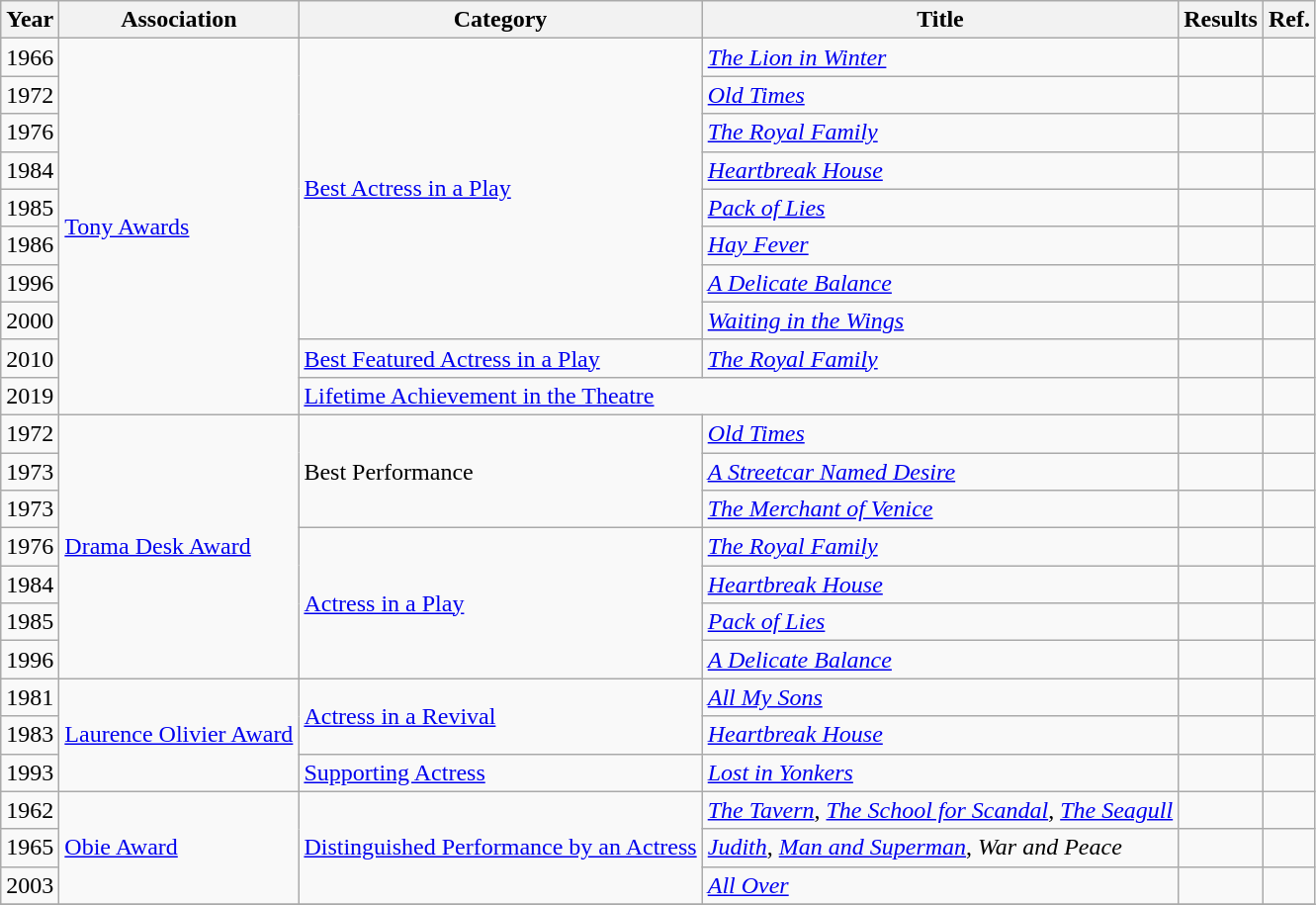<table class="wikitable">
<tr>
<th>Year</th>
<th>Association</th>
<th>Category</th>
<th>Title</th>
<th>Results</th>
<th>Ref.</th>
</tr>
<tr>
<td>1966</td>
<td rowspan=10><a href='#'>Tony Awards</a></td>
<td rowspan="8"><a href='#'>Best Actress in a Play</a></td>
<td><em><a href='#'>The Lion in Winter</a></em></td>
<td></td>
<td></td>
</tr>
<tr>
<td>1972</td>
<td><em><a href='#'>Old Times</a></em></td>
<td></td>
<td></td>
</tr>
<tr>
<td>1976</td>
<td><em><a href='#'>The Royal Family</a></em></td>
<td></td>
<td></td>
</tr>
<tr>
<td>1984</td>
<td><em><a href='#'>Heartbreak House</a></em></td>
<td></td>
<td></td>
</tr>
<tr>
<td>1985</td>
<td><em><a href='#'>Pack of Lies</a></em></td>
<td></td>
<td></td>
</tr>
<tr>
<td>1986</td>
<td><em><a href='#'>Hay Fever</a></em></td>
<td></td>
<td></td>
</tr>
<tr>
<td>1996</td>
<td><em><a href='#'>A Delicate Balance</a></em></td>
<td></td>
<td></td>
</tr>
<tr>
<td>2000</td>
<td><em><a href='#'>Waiting in the Wings</a></em></td>
<td></td>
<td></td>
</tr>
<tr>
<td>2010</td>
<td><a href='#'>Best Featured Actress in a Play</a></td>
<td><em><a href='#'>The Royal Family</a></em></td>
<td></td>
<td></td>
</tr>
<tr>
<td>2019</td>
<td colspan=2><a href='#'>Lifetime Achievement in the Theatre</a></td>
<td></td>
<td></td>
</tr>
<tr>
<td>1972</td>
<td rowspan=7><a href='#'>Drama Desk Award</a></td>
<td rowspan="3">Best Performance</td>
<td><em><a href='#'>Old Times</a></em></td>
<td></td>
<td></td>
</tr>
<tr>
<td>1973</td>
<td><em><a href='#'>A Streetcar Named Desire</a></em></td>
<td></td>
<td></td>
</tr>
<tr>
<td>1973</td>
<td><em><a href='#'>The Merchant of Venice</a></em></td>
<td></td>
<td></td>
</tr>
<tr>
<td>1976</td>
<td rowspan="4"><a href='#'>Actress in a Play</a></td>
<td><em><a href='#'>The Royal Family</a></em></td>
<td></td>
<td></td>
</tr>
<tr>
<td>1984</td>
<td><em><a href='#'>Heartbreak House</a></em></td>
<td></td>
<td></td>
</tr>
<tr>
<td>1985</td>
<td><em><a href='#'>Pack of Lies</a></em></td>
<td></td>
<td></td>
</tr>
<tr>
<td>1996</td>
<td><em><a href='#'>A Delicate Balance</a></em></td>
<td></td>
<td></td>
</tr>
<tr>
<td>1981</td>
<td rowspan=3><a href='#'>Laurence Olivier Award</a></td>
<td rowspan="2"><a href='#'>Actress in a Revival</a></td>
<td><em><a href='#'>All My Sons</a></em></td>
<td></td>
<td></td>
</tr>
<tr>
<td>1983</td>
<td><em><a href='#'>Heartbreak House</a></em></td>
<td></td>
<td></td>
</tr>
<tr>
<td>1993</td>
<td><a href='#'>Supporting Actress</a></td>
<td><em><a href='#'>Lost in Yonkers</a></em></td>
<td></td>
<td></td>
</tr>
<tr>
<td>1962</td>
<td rowspan="3"><a href='#'>Obie Award</a></td>
<td rowspan="3"><a href='#'>Distinguished Performance by an Actress</a></td>
<td><em><a href='#'>The Tavern</a></em>, <em><a href='#'>The School for Scandal</a></em>, <em><a href='#'>The Seagull</a></em></td>
<td></td>
<td></td>
</tr>
<tr>
<td>1965</td>
<td><em><a href='#'>Judith</a></em>, <em><a href='#'>Man and Superman</a></em>, <em>War and Peace</em></td>
<td></td>
<td></td>
</tr>
<tr>
<td>2003</td>
<td><em><a href='#'>All Over</a></em></td>
<td></td>
<td></td>
</tr>
<tr>
</tr>
</table>
